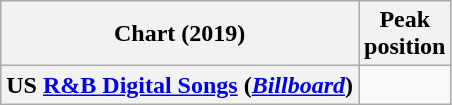<table class="wikitable plainrowheaders">
<tr>
<th scope="col">Chart (2019)</th>
<th scope="col">Peak<br>position</th>
</tr>
<tr>
<th scope="row">US <a href='#'>R&B Digital Songs</a> (<em><a href='#'>Billboard</a></em>)</th>
<td></td>
</tr>
</table>
